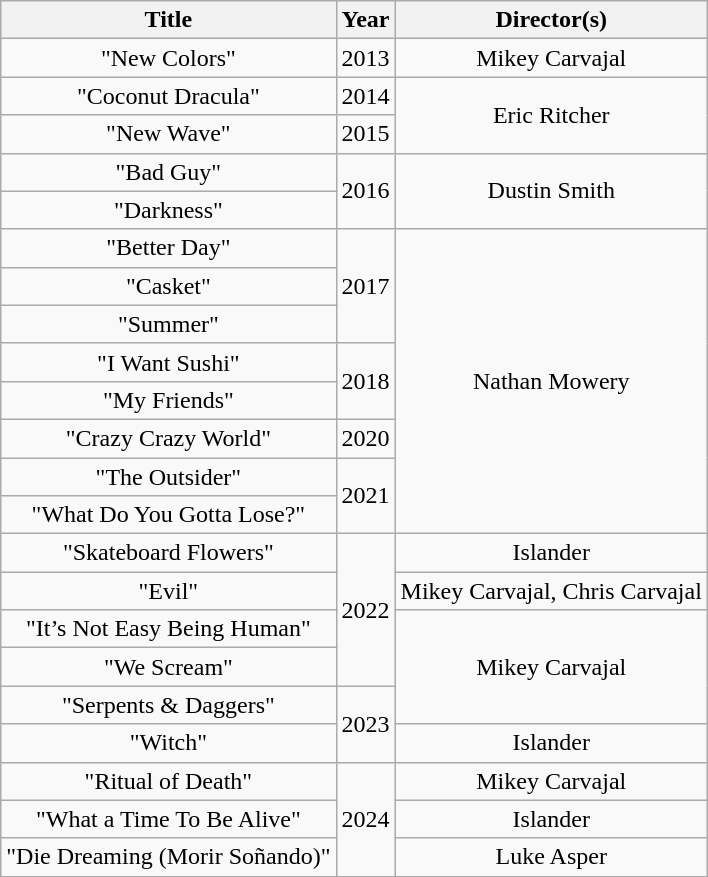<table class="wikitable plainrowheaders" style="text-align:center;">
<tr>
<th>Title</th>
<th>Year</th>
<th>Director(s)</th>
</tr>
<tr>
<td>"New Colors"</td>
<td>2013</td>
<td>Mikey Carvajal</td>
</tr>
<tr>
<td>"Coconut Dracula"</td>
<td>2014</td>
<td rowspan="2">Eric Ritcher</td>
</tr>
<tr>
<td>"New Wave"</td>
<td>2015</td>
</tr>
<tr>
<td>"Bad Guy"</td>
<td rowspan="2">2016</td>
<td rowspan="2">Dustin Smith</td>
</tr>
<tr>
<td>"Darkness"</td>
</tr>
<tr>
<td>"Better Day"</td>
<td rowspan="3">2017</td>
<td rowspan="8">Nathan Mowery</td>
</tr>
<tr>
<td>"Casket"</td>
</tr>
<tr>
<td>"Summer"</td>
</tr>
<tr>
<td>"I Want Sushi"</td>
<td rowspan="2">2018</td>
</tr>
<tr>
<td>"My Friends"</td>
</tr>
<tr>
<td>"Crazy Crazy World"</td>
<td>2020</td>
</tr>
<tr>
<td>"The Outsider"</td>
<td rowspan="2">2021</td>
</tr>
<tr>
<td>"What Do You Gotta Lose?"</td>
</tr>
<tr>
<td>"Skateboard Flowers"</td>
<td rowspan="4">2022</td>
<td>Islander</td>
</tr>
<tr>
<td>"Evil"</td>
<td>Mikey Carvajal, Chris Carvajal</td>
</tr>
<tr>
<td>"It’s Not Easy Being Human"</td>
<td rowspan="3">Mikey Carvajal</td>
</tr>
<tr>
<td>"We Scream"</td>
</tr>
<tr>
<td>"Serpents & Daggers"</td>
<td rowspan="2">2023</td>
</tr>
<tr>
<td>"Witch"</td>
<td>Islander</td>
</tr>
<tr>
<td>"Ritual of Death"</td>
<td rowspan="3">2024</td>
<td>Mikey Carvajal</td>
</tr>
<tr>
<td>"What a Time To Be Alive"</td>
<td>Islander</td>
</tr>
<tr>
<td>"Die Dreaming (Morir Soñando)"</td>
<td>Luke Asper</td>
</tr>
</table>
